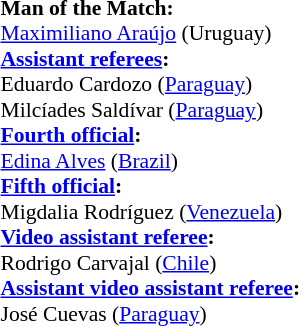<table width=50% style="font-size:90%">
<tr>
<td><br><strong>Man of the Match:</strong>
<br><a href='#'>Maximiliano Araújo</a> (Uruguay)<br><strong><a href='#'>Assistant referees</a>:</strong>
<br>Eduardo Cardozo (<a href='#'>Paraguay</a>)
<br>Milcíades Saldívar (<a href='#'>Paraguay</a>)
<br><strong><a href='#'>Fourth official</a>:</strong>
<br><a href='#'>Edina Alves</a> (<a href='#'>Brazil</a>)
<br><strong><a href='#'>Fifth official</a>:</strong>
<br>Migdalia Rodríguez (<a href='#'>Venezuela</a>)
<br><strong><a href='#'>Video assistant referee</a>:</strong>
<br>Rodrigo Carvajal (<a href='#'>Chile</a>)
<br><strong><a href='#'>Assistant video assistant referee</a>:</strong>
<br>José Cuevas (<a href='#'>Paraguay</a>)</td>
</tr>
</table>
